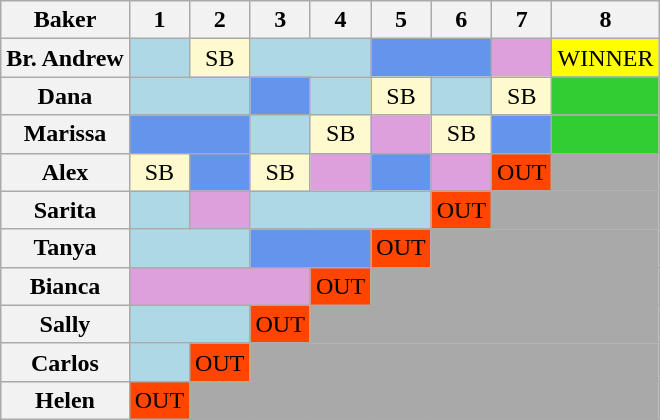<table class="wikitable" style="text-align:center">
<tr>
<th scope="col">Baker</th>
<th scope="col">1</th>
<th scope="col">2</th>
<th scope="col">3</th>
<th scope="col">4</th>
<th scope="col">5</th>
<th scope="col">6</th>
<th scope="col">7</th>
<th scope="col">8</th>
</tr>
<tr>
<th scope="row">Br. Andrew</th>
<td style="background:Lightblue;"></td>
<td style="background:LemonChiffon;">SB</td>
<td colspan="2" style="background:Lightblue;"></td>
<td colspan="2" style="background:Cornflowerblue;"></td>
<td style="background:Plum;"></td>
<td style="background:Yellow;">WINNER</td>
</tr>
<tr>
<th scope="row">Dana</th>
<td colspan="2" style="background:Lightblue;"></td>
<td colspan="1" style="background:Cornflowerblue;"></td>
<td colspan="1" style="background:Lightblue;"></td>
<td style="background:LemonChiffon;">SB</td>
<td colspan="1" style="background:Lightblue;"></td>
<td style="background:LemonChiffon;">SB</td>
<td style="background:limegreen;"></td>
</tr>
<tr>
<th scope="row">Marissa</th>
<td colspan="2" style="background:Cornflowerblue;"></td>
<td style="background:Lightblue;"></td>
<td style="background:LemonChiffon;">SB</td>
<td style="background:Plum;"></td>
<td style="background:LemonChiffon;">SB</td>
<td colspan="1" style="background:Cornflowerblue;"></td>
<td style="background:limegreen;"></td>
</tr>
<tr>
<th scope="row">Alex</th>
<td style="background:LemonChiffon;">SB</td>
<td style="background:Cornflowerblue;"></td>
<td style="background:LemonChiffon;">SB</td>
<td style="background:Plum;"></td>
<td style="background:Cornflowerblue;"></td>
<td style="background:Plum;"></td>
<td style="background:orangered;">OUT</td>
<td colspan="1" style="background:darkgrey;"></td>
</tr>
<tr>
<th scope="row">Sarita</th>
<td style="background:Lightblue;"></td>
<td style="background:Plum;"></td>
<td colspan="3" style="background:Lightblue;"></td>
<td style="background:orangered;">OUT</td>
<td colspan="6" style="background:darkgrey;"></td>
</tr>
<tr>
<th scope="row">Tanya</th>
<td colspan="2" style="background:Lightblue;"></td>
<td colspan="2" style="background:Cornflowerblue;"></td>
<td style="background:orangered;">OUT</td>
<td colspan="6" style="background:darkgrey;"></td>
</tr>
<tr>
<th scope="row">Bianca</th>
<td colspan="3" style="background:Plum;"></td>
<td style="background:orangered;">OUT</td>
<td colspan="4" style="background:darkgrey;"></td>
</tr>
<tr>
<th scope="row">Sally</th>
<td colspan="2" style="background:Lightblue;"></td>
<td style="background:orangered;">OUT</td>
<td colspan="5" style="background:darkgrey;"></td>
</tr>
<tr>
<th scope="row">Carlos</th>
<td style="background:Lightblue;"></td>
<td style="background:orangered;">OUT</td>
<td colspan="6" style="background:darkgrey;"></td>
</tr>
<tr>
<th scope="row">Helen</th>
<td style="background:orangered;">OUT</td>
<td colspan="7" style="background:darkgrey;"></td>
</tr>
</table>
